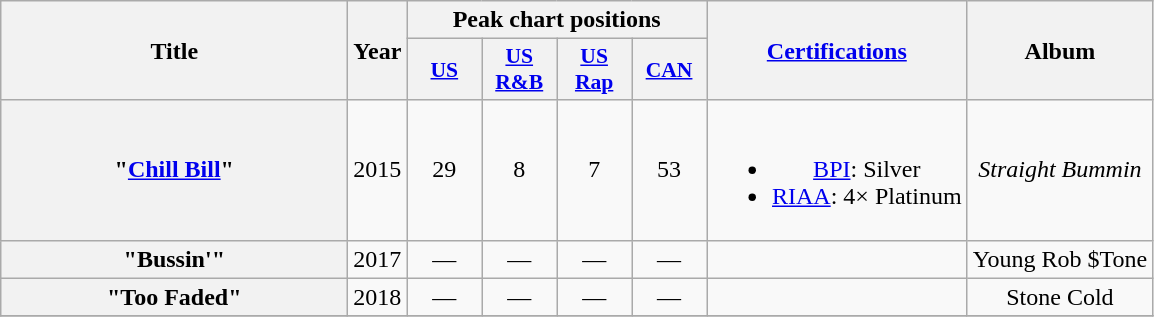<table class="wikitable plainrowheaders" style="text-align:center;">
<tr>
<th scope="col" rowspan=2 style="width:14em;">Title</th>
<th scope="col" rowspan=2>Year</th>
<th scope="col" colspan=4>Peak chart positions</th>
<th scope="col" rowspan=2><a href='#'>Certifications</a></th>
<th scope="col" rowspan=2>Album</th>
</tr>
<tr>
<th scope="col" style="width:3em;font-size:90%;"><a href='#'>US</a><br></th>
<th scope="col" style="width:3em;font-size:90%;"><a href='#'>US R&B</a><br></th>
<th scope="col" style="width:3em;font-size:90%;"><a href='#'>US Rap</a><br></th>
<th scope="col" style="width:3em;font-size:90%;"><a href='#'>CAN</a><br></th>
</tr>
<tr>
<th scope="row">"<a href='#'>Chill Bill</a>"<br></th>
<td>2015</td>
<td>29</td>
<td>8</td>
<td>7</td>
<td>53</td>
<td><br><ul><li><a href='#'>BPI</a>: Silver</li><li><a href='#'>RIAA</a>: 4× Platinum</li></ul></td>
<td><em>Straight Bummin<strong></td>
</tr>
<tr>
<th scope="row">"Bussin'"</th>
<td>2017</td>
<td>—</td>
<td>—</td>
<td>—</td>
<td>—</td>
<td></td>
<td></em>Young Rob $Tone<em></td>
</tr>
<tr>
<th scope="row">"Too Faded"<br></th>
<td>2018</td>
<td>—</td>
<td>—</td>
<td>—</td>
<td>—</td>
<td></td>
<td></em>Stone Cold<em></td>
</tr>
<tr>
</tr>
</table>
